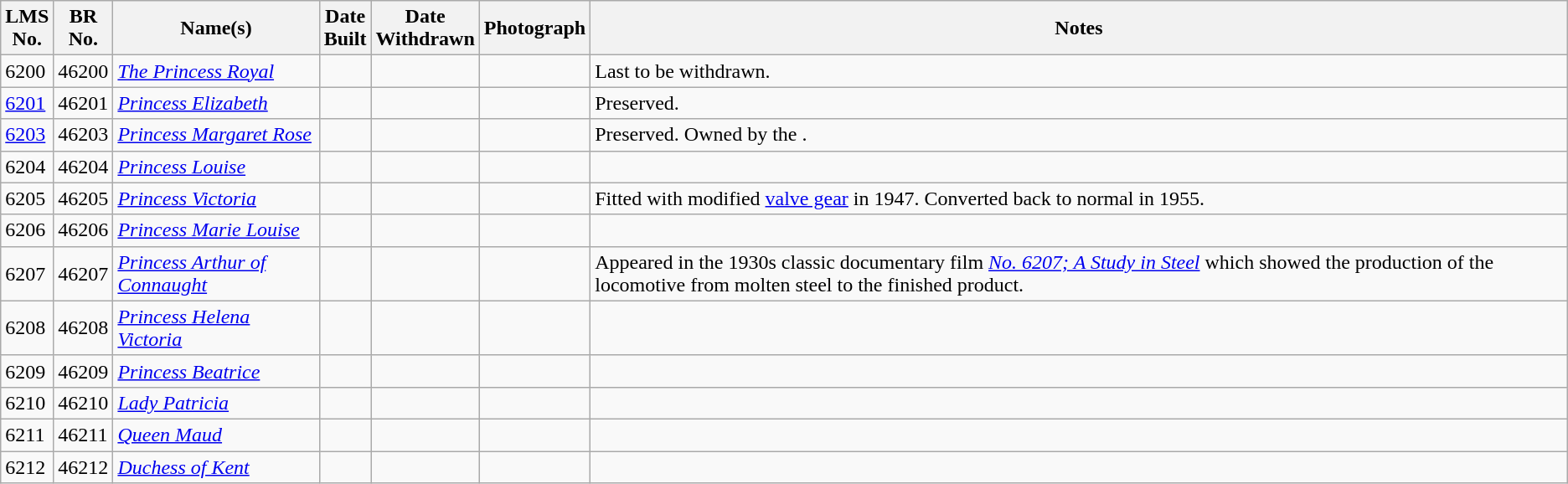<table class="sortable wikitable">
<tr>
<th>LMS<br>No.</th>
<th>BR<br>No.</th>
<th>Name(s)</th>
<th>Date<br>Built</th>
<th>Date<br>Withdrawn</th>
<th>Photograph</th>
<th>Notes</th>
</tr>
<tr>
<td>6200</td>
<td>46200</td>
<td><a href='#'><em>The Princess Royal</em></a></td>
<td></td>
<td></td>
<td></td>
<td>Last to be withdrawn.</td>
</tr>
<tr>
<td><a href='#'>6201</a></td>
<td>46201</td>
<td><em><a href='#'>Princess Elizabeth</a></em></td>
<td></td>
<td></td>
<td></td>
<td>Preserved.</td>
</tr>
<tr>
<td><a href='#'>6203</a></td>
<td>46203</td>
<td><em><a href='#'>Princess Margaret Rose</a></em></td>
<td></td>
<td></td>
<td></td>
<td>Preserved. Owned by the .</td>
</tr>
<tr>
<td>6204</td>
<td>46204</td>
<td><em><a href='#'>Princess Louise</a></em></td>
<td></td>
<td></td>
<td></td>
<td></td>
</tr>
<tr>
<td>6205</td>
<td>46205</td>
<td><em><a href='#'>Princess Victoria</a></em></td>
<td></td>
<td></td>
<td></td>
<td>Fitted with modified <a href='#'>valve gear</a> in 1947. Converted back to normal in 1955.</td>
</tr>
<tr>
<td>6206</td>
<td>46206</td>
<td><em><a href='#'>Princess Marie Louise</a></em></td>
<td></td>
<td></td>
<td></td>
<td></td>
</tr>
<tr>
<td>6207</td>
<td>46207</td>
<td><em><a href='#'>Princess Arthur of Connaught</a></em></td>
<td></td>
<td></td>
<td></td>
<td>Appeared in the 1930s classic documentary film <em><a href='#'>No. 6207; A Study in Steel</a></em> which showed the production of the locomotive from molten steel to the finished product.</td>
</tr>
<tr>
<td>6208</td>
<td>46208</td>
<td><em><a href='#'>Princess Helena Victoria</a></em></td>
<td></td>
<td></td>
<td></td>
<td></td>
</tr>
<tr>
<td>6209</td>
<td>46209</td>
<td><em><a href='#'>Princess Beatrice</a></em></td>
<td></td>
<td></td>
<td></td>
<td></td>
</tr>
<tr>
<td>6210</td>
<td>46210</td>
<td><em><a href='#'>Lady Patricia</a></em></td>
<td></td>
<td></td>
<td></td>
<td></td>
</tr>
<tr>
<td>6211</td>
<td>46211</td>
<td><em><a href='#'>Queen Maud</a></em></td>
<td></td>
<td></td>
<td></td>
<td></td>
</tr>
<tr>
<td>6212</td>
<td>46212</td>
<td><em><a href='#'>Duchess of Kent</a></em></td>
<td></td>
<td></td>
<td></td>
<td></td>
</tr>
</table>
